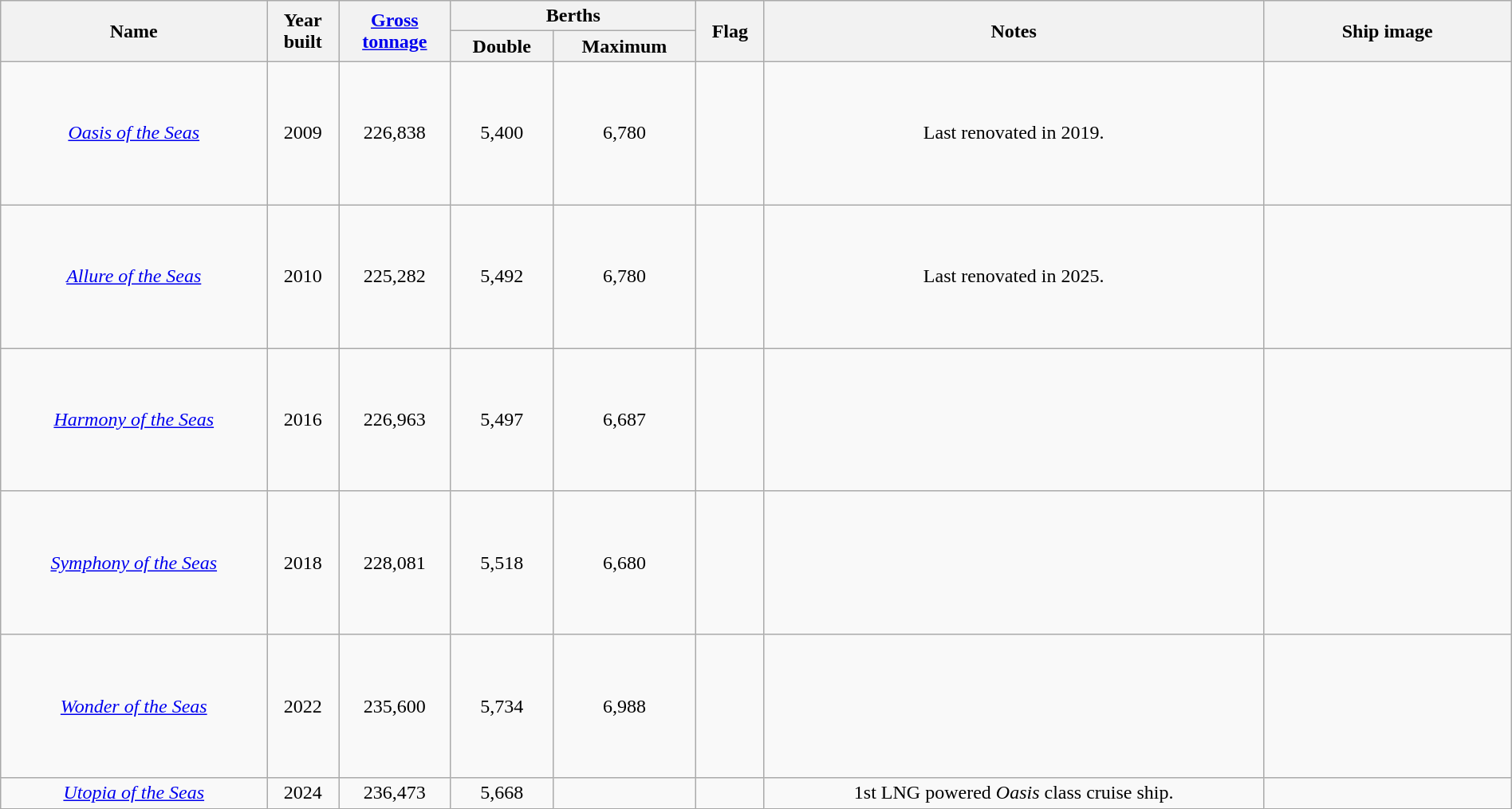<table class="wikitable sortable" style="width: 100%; text-align: center;">
<tr>
<th rowspan="2">Name</th>
<th rowspan="2">Year<br>built</th>
<th rowspan="2"><a href='#'>Gross<br>tonnage</a></th>
<th colspan="2">Berths</th>
<th rowspan="2">Flag</th>
<th rowspan="2"  class=unsortable>Notes</th>
<th rowspan="2" style="width:200px;" class=unsortable>Ship image</th>
</tr>
<tr>
<th>Double</th>
<th>Maximum</th>
</tr>
<tr>
<td style=height:112.5px><em><a href='#'>Oasis of the Seas</a></em></td>
<td>2009</td>
<td>226,838</td>
<td>5,400</td>
<td>6,780</td>
<td></td>
<td>Last renovated in 2019.</td>
<td></td>
</tr>
<tr>
<td style=height:112.5px><em><a href='#'>Allure of the Seas</a></em></td>
<td>2010</td>
<td>225,282</td>
<td>5,492</td>
<td>6,780</td>
<td></td>
<td>Last renovated in 2025.</td>
<td></td>
</tr>
<tr>
<td style=height:112.5px><em><a href='#'>Harmony of the Seas</a></em></td>
<td>2016</td>
<td>226,963</td>
<td>5,497</td>
<td>6,687</td>
<td></td>
<td></td>
<td></td>
</tr>
<tr>
<td style=height:112.5px><em><a href='#'>Symphony of the Seas</a></em></td>
<td>2018</td>
<td>228,081</td>
<td>5,518</td>
<td>6,680</td>
<td></td>
<td></td>
<td></td>
</tr>
<tr>
<td style=height:112.5px><em><a href='#'>Wonder of the Seas</a></em></td>
<td>2022</td>
<td>235,600</td>
<td>5,734</td>
<td>6,988</td>
<td></td>
<td></td>
<td></td>
</tr>
<tr>
<td><em><a href='#'>Utopia of the Seas</a></em></td>
<td>2024</td>
<td>236,473</td>
<td>5,668</td>
<td></td>
<td></td>
<td>1st LNG powered <em>Oasis</em> class cruise ship.</td>
<td></td>
</tr>
</table>
